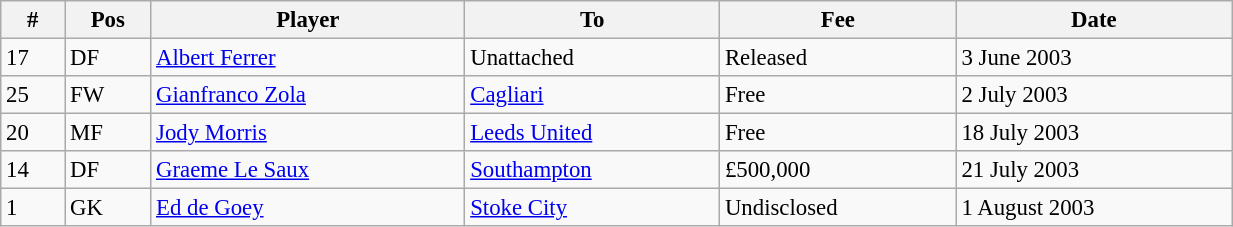<table width=65% class="wikitable sortable" style="text-align:center; font-size:95%; text-align:left">
<tr>
<th>#</th>
<th>Pos</th>
<th>Player</th>
<th>To</th>
<th>Fee</th>
<th>Date</th>
</tr>
<tr --->
<td>17</td>
<td>DF</td>
<td> <a href='#'>Albert Ferrer</a></td>
<td>Unattached</td>
<td>Released</td>
<td>3 June 2003</td>
</tr>
<tr --->
<td>25</td>
<td>FW</td>
<td> <a href='#'>Gianfranco Zola</a></td>
<td> <a href='#'>Cagliari</a></td>
<td>Free</td>
<td>2 July 2003</td>
</tr>
<tr --->
<td>20</td>
<td>MF</td>
<td> <a href='#'>Jody Morris</a></td>
<td> <a href='#'>Leeds United</a></td>
<td>Free</td>
<td>18 July 2003</td>
</tr>
<tr --->
<td>14</td>
<td>DF</td>
<td> <a href='#'>Graeme Le Saux</a></td>
<td> <a href='#'>Southampton</a></td>
<td>£500,000</td>
<td>21 July 2003</td>
</tr>
<tr --->
<td>1</td>
<td>GK</td>
<td> <a href='#'>Ed de Goey</a></td>
<td> <a href='#'>Stoke City</a></td>
<td>Undisclosed</td>
<td>1 August 2003</td>
</tr>
</table>
